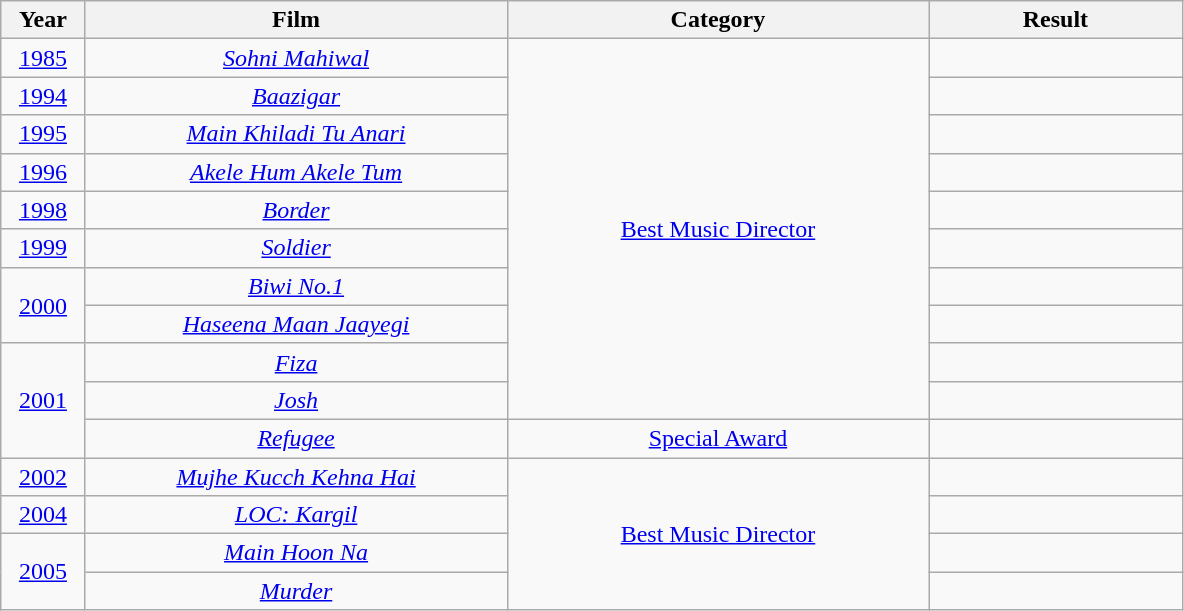<table class="wikitable" style="text-align:center;">
<tr>
<th width=5%>Year</th>
<th style="width:25%;">Film</th>
<th style="width:25%;">Category</th>
<th style="width:15%;">Result</th>
</tr>
<tr>
<td><a href='#'>1985</a></td>
<td><a href='#'><em>Sohni Mahiwal</em></a></td>
<td rowspan="10"><a href='#'>Best Music Director</a></td>
<td></td>
</tr>
<tr>
<td><a href='#'>1994</a></td>
<td><em><a href='#'>Baazigar</a></em></td>
<td></td>
</tr>
<tr>
<td><a href='#'>1995</a></td>
<td><em><a href='#'>Main Khiladi Tu Anari</a></em></td>
<td></td>
</tr>
<tr>
<td><a href='#'>1996</a></td>
<td><em><a href='#'>Akele Hum Akele Tum</a></em></td>
<td></td>
</tr>
<tr>
<td><a href='#'>1998</a></td>
<td><a href='#'><em>Border</em></a></td>
<td></td>
</tr>
<tr>
<td><a href='#'>1999</a></td>
<td><a href='#'><em>Soldier</em></a></td>
<td></td>
</tr>
<tr>
<td rowspan="2"><a href='#'>2000</a></td>
<td><em><a href='#'>Biwi No.1</a></em></td>
<td></td>
</tr>
<tr>
<td><em><a href='#'>Haseena Maan Jaayegi</a></em></td>
<td></td>
</tr>
<tr>
<td rowspan="3"><a href='#'>2001</a></td>
<td><em><a href='#'>Fiza</a></em></td>
<td></td>
</tr>
<tr>
<td><a href='#'><em>Josh</em></a></td>
<td></td>
</tr>
<tr>
<td><a href='#'><em>Refugee</em></a></td>
<td><a href='#'>Special Award</a></td>
<td></td>
</tr>
<tr>
<td rowspan=><a href='#'>2002</a></td>
<td><em><a href='#'>Mujhe Kucch Kehna Hai</a></em></td>
<td rowspan="4"><a href='#'>Best Music Director</a></td>
<td></td>
</tr>
<tr>
<td><a href='#'>2004</a></td>
<td><em><a href='#'>LOC: Kargil</a></em></td>
<td></td>
</tr>
<tr>
<td rowspan="2"><a href='#'>2005</a></td>
<td><em><a href='#'>Main Hoon Na</a></em></td>
<td></td>
</tr>
<tr>
<td><a href='#'><em>Murder</em></a></td>
<td></td>
</tr>
</table>
